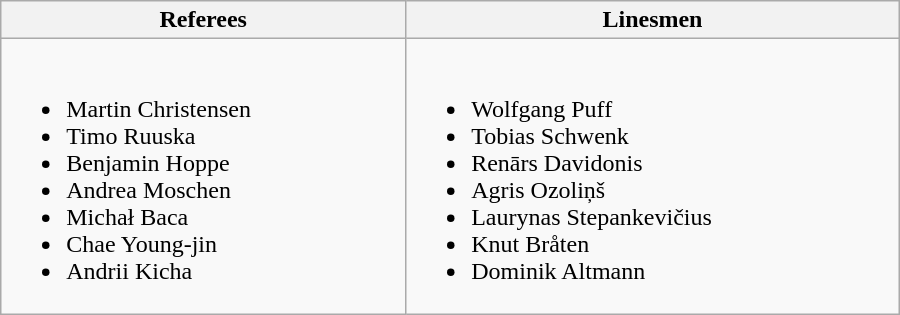<table class="wikitable" width=600px>
<tr>
<th>Referees</th>
<th>Linesmen</th>
</tr>
<tr>
<td><br><ul><li> Martin Christensen</li><li> Timo Ruuska</li><li> Benjamin Hoppe</li><li> Andrea Moschen</li><li> Michał Baca</li><li> Chae Young-jin</li><li> Andrii Kicha</li></ul></td>
<td><br><ul><li> Wolfgang Puff</li><li> Tobias Schwenk</li><li> Renārs Davidonis</li><li> Agris Ozoliņš</li><li> Laurynas Stepankevičius</li><li> Knut Bråten</li><li> Dominik Altmann</li></ul></td>
</tr>
</table>
